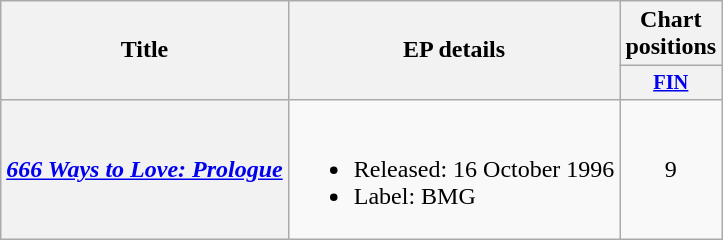<table class="wikitable plainrowheaders">
<tr>
<th scope="col" rowspan="2">Title</th>
<th scope="col" rowspan="2">EP details</th>
<th scope="col" colspan="1">Chart positions</th>
</tr>
<tr>
<th scope="col" style="width:3em;font-size:85%;"><a href='#'>FIN</a><br></th>
</tr>
<tr>
<th scope="row"><em><a href='#'>666 Ways to Love: Prologue</a></em></th>
<td><br><ul><li>Released: 16 October 1996</li><li>Label: BMG</li></ul></td>
<td style="text-align:center;">9</td>
</tr>
</table>
